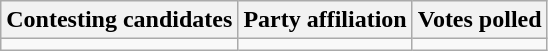<table class="wikitable sortable">
<tr>
<th>Contesting candidates</th>
<th>Party affiliation</th>
<th>Votes polled</th>
</tr>
<tr>
<td></td>
<td></td>
<td></td>
</tr>
</table>
